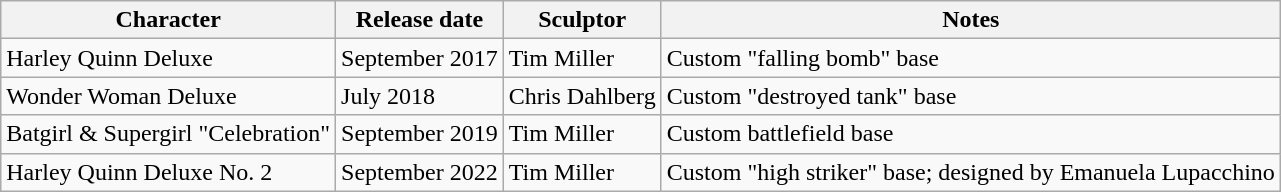<table role="presentation" class="wikitable mw-collapsible mw-collapsed">
<tr>
<th>Character</th>
<th>Release date</th>
<th>Sculptor</th>
<th>Notes</th>
</tr>
<tr>
<td>Harley Quinn Deluxe</td>
<td>September 2017</td>
<td>Tim Miller</td>
<td>Custom "falling bomb" base</td>
</tr>
<tr>
<td>Wonder Woman Deluxe</td>
<td>July 2018</td>
<td>Chris Dahlberg</td>
<td>Custom "destroyed tank" base</td>
</tr>
<tr>
<td>Batgirl & Supergirl "Celebration"</td>
<td>September 2019</td>
<td>Tim Miller</td>
<td>Custom battlefield base</td>
</tr>
<tr>
<td>Harley Quinn Deluxe No. 2</td>
<td>September 2022</td>
<td>Tim Miller</td>
<td>Custom "high striker" base; designed by Emanuela Lupacchino</td>
</tr>
</table>
